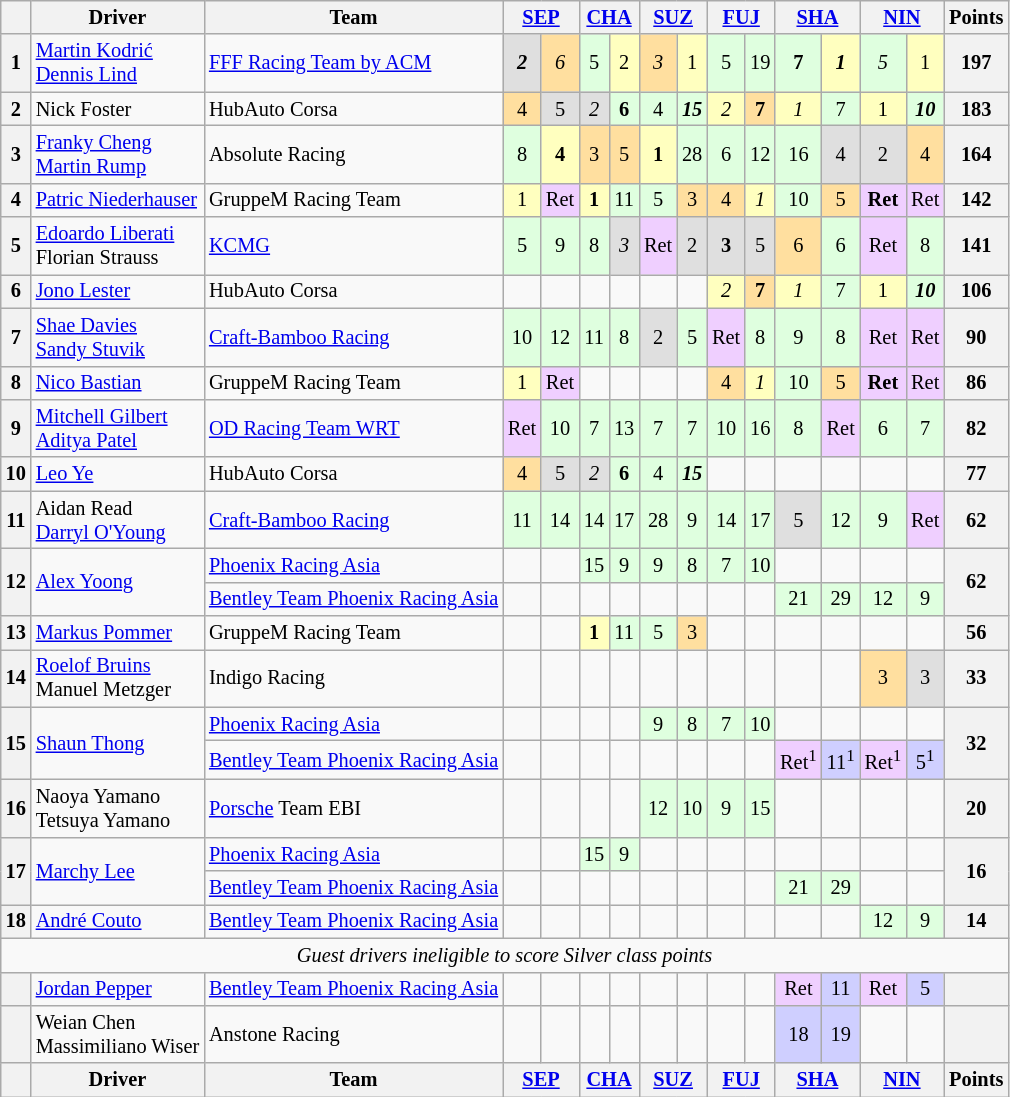<table class="wikitable" style="font-size: 85%; text-align:center;">
<tr>
<th></th>
<th>Driver</th>
<th>Team</th>
<th colspan=2><a href='#'>SEP</a><br></th>
<th colspan=2><a href='#'>CHA</a><br></th>
<th colspan=2><a href='#'>SUZ</a><br></th>
<th colspan=2><a href='#'>FUJ</a><br></th>
<th colspan=2><a href='#'>SHA</a><br></th>
<th colspan=2><a href='#'>NIN</a><br></th>
<th>Points</th>
</tr>
<tr>
<th>1</th>
<td align=left> <a href='#'>Martin Kodrić</a><br> <a href='#'>Dennis Lind</a></td>
<td align=left> <a href='#'>FFF Racing Team by ACM</a></td>
<td style="background:#DFDFDF;"><strong><em>2</em></strong></td>
<td style="background:#FFDF9F;"><em>6</em></td>
<td style="background:#DFFFDF;">5</td>
<td style="background:#FFFFBF;">2</td>
<td style="background:#FFDF9F;"><em>3</em></td>
<td style="background:#FFFFBF;">1</td>
<td style="background:#DFFFDF;">5</td>
<td style="background:#DFFFDF;">19</td>
<td style="background:#DFFFDF;"><strong>7</strong></td>
<td style="background:#FFFFBF;"><strong><em>1</em></strong></td>
<td style="background:#DFFFDF;"><em>5</em></td>
<td style="background:#FFFFBF;">1</td>
<th>197</th>
</tr>
<tr>
<th>2</th>
<td align=left> Nick Foster</td>
<td align=left> HubAuto Corsa</td>
<td style="background:#FFDF9F;">4</td>
<td style="background:#DFDFDF;">5</td>
<td style="background:#DFDFDF;"><em>2</em></td>
<td style="background:#DFFFDF;"><strong>6</strong></td>
<td style="background:#DFFFDF;">4</td>
<td style="background:#DFFFDF;"><strong><em>15</em></strong></td>
<td style="background:#FFFFBF;"><em>2</em></td>
<td style="background:#FFDF9F;"><strong>7</strong></td>
<td style="background:#FFFFBF;"><em>1</em></td>
<td style="background:#DFFFDF;">7</td>
<td style="background:#FFFFBF;">1</td>
<td style="background:#DFFFDF;"><strong><em>10</em></strong></td>
<th>183</th>
</tr>
<tr>
<th>3</th>
<td align=left> <a href='#'>Franky Cheng</a><br> <a href='#'>Martin Rump</a></td>
<td align=left> Absolute Racing</td>
<td style="background:#DFFFDF;">8</td>
<td style="background:#FFFFBF;"><strong>4</strong></td>
<td style="background:#FFDF9F;">3</td>
<td style="background:#FFDF9F;">5</td>
<td style="background:#FFFFBF;"><strong>1</strong></td>
<td style="background:#DFFFDF;">28</td>
<td style="background:#DFFFDF;">6</td>
<td style="background:#DFFFDF;">12</td>
<td style="background:#DFFFDF;">16</td>
<td style="background:#DFDFDF;">4</td>
<td style="background:#DFDFDF;">2</td>
<td style="background:#FFDF9F;">4</td>
<th>164</th>
</tr>
<tr>
<th>4</th>
<td align=left> <a href='#'>Patric Niederhauser</a></td>
<td align=left> GruppeM Racing Team</td>
<td style="background:#FFFFBF;">1</td>
<td style="background:#EFCFFF;">Ret</td>
<td style="background:#FFFFBF;"><strong>1</strong></td>
<td style="background:#DFFFDF;">11</td>
<td style="background:#DFFFDF;">5</td>
<td style="background:#FFDF9F;">3</td>
<td style="background:#FFDF9F;">4</td>
<td style="background:#FFFFBF;"><em>1</em></td>
<td style="background:#DFFFDF;">10</td>
<td style="background:#FFDF9F;">5</td>
<td style="background:#EFCFFF;"><strong>Ret</strong></td>
<td style="background:#EFCFFF;">Ret</td>
<th>142</th>
</tr>
<tr>
<th>5</th>
<td align=left> <a href='#'>Edoardo Liberati</a><br> Florian Strauss</td>
<td align=left> <a href='#'>KCMG</a></td>
<td style="background:#DFFFDF;">5</td>
<td style="background:#DFFFDF;">9</td>
<td style="background:#DFFFDF;">8</td>
<td style="background:#DFDFDF;"><em>3</em></td>
<td style="background:#EFCFFF;">Ret</td>
<td style="background:#DFDFDF;">2</td>
<td style="background:#DFDFDF;"><strong>3</strong></td>
<td style="background:#DFDFDF;">5</td>
<td style="background:#FFDF9F;">6</td>
<td style="background:#DFFFDF;">6</td>
<td style="background:#EFCFFF;">Ret</td>
<td style="background:#DFFFDF;">8</td>
<th>141</th>
</tr>
<tr>
<th>6</th>
<td align=left> <a href='#'>Jono Lester</a></td>
<td align=left> HubAuto Corsa</td>
<td></td>
<td></td>
<td></td>
<td></td>
<td></td>
<td></td>
<td style="background:#FFFFBF;"><em>2</em></td>
<td style="background:#FFDF9F;"><strong>7</strong></td>
<td style="background:#FFFFBF;"><em>1</em></td>
<td style="background:#DFFFDF;">7</td>
<td style="background:#FFFFBF;">1</td>
<td style="background:#DFFFDF;"><strong><em>10</em></strong></td>
<th>106</th>
</tr>
<tr>
<th>7</th>
<td align=left> <a href='#'>Shae Davies</a><br> <a href='#'>Sandy Stuvik</a></td>
<td align=left> <a href='#'>Craft-Bamboo Racing</a></td>
<td style="background:#DFFFDF;">10</td>
<td style="background:#DFFFDF;">12</td>
<td style="background:#DFFFDF;">11</td>
<td style="background:#DFFFDF;">8</td>
<td style="background:#DFDFDF;">2</td>
<td style="background:#DFFFDF;">5</td>
<td style="background:#EFCFFF;">Ret</td>
<td style="background:#DFFFDF;">8</td>
<td style="background:#DFFFDF;">9</td>
<td style="background:#DFFFDF;">8</td>
<td style="background:#EFCFFF;">Ret</td>
<td style="background:#EFCFFF;">Ret</td>
<th>90</th>
</tr>
<tr>
<th>8</th>
<td align=left> <a href='#'>Nico Bastian</a></td>
<td align=left> GruppeM Racing Team</td>
<td style="background:#FFFFBF;">1</td>
<td style="background:#EFCFFF;">Ret</td>
<td></td>
<td></td>
<td></td>
<td></td>
<td style="background:#FFDF9F;">4</td>
<td style="background:#FFFFBF;"><em>1</em></td>
<td style="background:#DFFFDF;">10</td>
<td style="background:#FFDF9F;">5</td>
<td style="background:#EFCFFF;"><strong>Ret</strong></td>
<td style="background:#EFCFFF;">Ret</td>
<th>86</th>
</tr>
<tr>
<th>9</th>
<td align=left> <a href='#'>Mitchell Gilbert</a><br> <a href='#'>Aditya Patel</a></td>
<td align=left> <a href='#'>OD Racing Team WRT</a></td>
<td style="background:#EFCFFF;">Ret</td>
<td style="background:#DFFFDF;">10</td>
<td style="background:#DFFFDF;">7</td>
<td style="background:#DFFFDF;">13</td>
<td style="background:#DFFFDF;">7</td>
<td style="background:#DFFFDF;">7</td>
<td style="background:#DFFFDF;">10</td>
<td style="background:#DFFFDF;">16</td>
<td style="background:#DFFFDF;">8</td>
<td style="background:#EFCFFF;">Ret</td>
<td style="background:#DFFFDF;">6</td>
<td style="background:#DFFFDF;">7</td>
<th>82</th>
</tr>
<tr>
<th>10</th>
<td align=left> <a href='#'>Leo Ye</a></td>
<td align=left> HubAuto Corsa</td>
<td style="background:#FFDF9F;">4</td>
<td style="background:#DFDFDF;">5</td>
<td style="background:#DFDFDF;"><em>2</em></td>
<td style="background:#DFFFDF;"><strong>6</strong></td>
<td style="background:#DFFFDF;">4</td>
<td style="background:#DFFFDF;"><strong><em>15</em></strong></td>
<td></td>
<td></td>
<td></td>
<td></td>
<td></td>
<td></td>
<th>77</th>
</tr>
<tr>
<th>11</th>
<td align=left> Aidan Read<br> <a href='#'>Darryl O'Young</a></td>
<td align=left> <a href='#'>Craft-Bamboo Racing</a></td>
<td style="background:#DFFFDF;">11</td>
<td style="background:#DFFFDF;">14</td>
<td style="background:#DFFFDF;">14</td>
<td style="background:#DFFFDF;">17</td>
<td style="background:#DFFFDF;">28</td>
<td style="background:#DFFFDF;">9</td>
<td style="background:#DFFFDF;">14</td>
<td style="background:#DFFFDF;">17</td>
<td style="background:#DFDFDF;">5</td>
<td style="background:#DFFFDF;">12</td>
<td style="background:#DFFFDF;">9</td>
<td style="background:#EFCFFF;">Ret</td>
<th>62</th>
</tr>
<tr>
<th rowspan=2>12</th>
<td rowspan=2 align=left> <a href='#'>Alex Yoong</a></td>
<td align=left> <a href='#'>Phoenix Racing Asia</a></td>
<td></td>
<td></td>
<td style="background:#DFFFDF;">15</td>
<td style="background:#DFFFDF;">9</td>
<td style="background:#DFFFDF;">9</td>
<td style="background:#DFFFDF;">8</td>
<td style="background:#DFFFDF;">7</td>
<td style="background:#DFFFDF;">10</td>
<td></td>
<td></td>
<td></td>
<td></td>
<th rowspan=2>62</th>
</tr>
<tr>
<td align=left> <a href='#'>Bentley Team Phoenix Racing Asia</a></td>
<td></td>
<td></td>
<td></td>
<td></td>
<td></td>
<td></td>
<td></td>
<td></td>
<td style="background:#DFFFDF;">21</td>
<td style="background:#DFFFDF;">29</td>
<td style="background:#DFFFDF;">12</td>
<td style="background:#DFFFDF;">9</td>
</tr>
<tr>
<th>13</th>
<td align=left> <a href='#'>Markus Pommer</a></td>
<td align=left> GruppeM Racing Team</td>
<td></td>
<td></td>
<td style="background:#FFFFBF;"><strong>1</strong></td>
<td style="background:#DFFFDF;">11</td>
<td style="background:#DFFFDF;">5</td>
<td style="background:#FFDF9F;">3</td>
<td></td>
<td></td>
<td></td>
<td></td>
<td></td>
<td></td>
<th>56</th>
</tr>
<tr>
<th>14</th>
<td align=left> <a href='#'>Roelof Bruins</a><br> Manuel Metzger</td>
<td align=left> Indigo Racing</td>
<td></td>
<td></td>
<td></td>
<td></td>
<td></td>
<td></td>
<td></td>
<td></td>
<td></td>
<td></td>
<td style="background:#FFDF9F;">3</td>
<td style="background:#DFDFDF;">3</td>
<th>33</th>
</tr>
<tr>
<th rowspan=2>15</th>
<td rowspan=2 align=left> <a href='#'>Shaun Thong</a></td>
<td align=left> <a href='#'>Phoenix Racing Asia</a></td>
<td></td>
<td></td>
<td></td>
<td></td>
<td style="background:#DFFFDF;">9</td>
<td style="background:#DFFFDF;">8</td>
<td style="background:#DFFFDF;">7</td>
<td style="background:#DFFFDF;">10</td>
<td></td>
<td></td>
<td></td>
<td></td>
<th rowspan=2>32</th>
</tr>
<tr>
<td align=left> <a href='#'>Bentley Team Phoenix Racing Asia</a></td>
<td></td>
<td></td>
<td></td>
<td></td>
<td></td>
<td></td>
<td></td>
<td></td>
<td style="background:#EFCFFF;">Ret<sup>1</sup></td>
<td style="background:#CFCFFF;">11<sup>1</sup></td>
<td style="background:#EFCFFF;">Ret<sup>1</sup></td>
<td style="background:#CFCFFF;">5<sup>1</sup></td>
</tr>
<tr>
<th>16</th>
<td align=left> Naoya Yamano<br> Tetsuya Yamano</td>
<td align=left> <a href='#'>Porsche</a> Team EBI</td>
<td></td>
<td></td>
<td></td>
<td></td>
<td style="background:#DFFFDF;">12</td>
<td style="background:#DFFFDF;">10</td>
<td style="background:#DFFFDF;">9</td>
<td style="background:#DFFFDF;">15</td>
<td></td>
<td></td>
<td></td>
<td></td>
<th>20</th>
</tr>
<tr>
<th rowspan=2>17</th>
<td rowspan=2 align=left> <a href='#'>Marchy Lee</a></td>
<td align=left> <a href='#'>Phoenix Racing Asia</a></td>
<td></td>
<td></td>
<td style="background:#DFFFDF;">15</td>
<td style="background:#DFFFDF;">9</td>
<td></td>
<td></td>
<td></td>
<td></td>
<td></td>
<td></td>
<td></td>
<td></td>
<th rowspan=2>16</th>
</tr>
<tr>
<td align=left> <a href='#'>Bentley Team Phoenix Racing Asia</a></td>
<td></td>
<td></td>
<td></td>
<td></td>
<td></td>
<td></td>
<td></td>
<td></td>
<td style="background:#DFFFDF;">21</td>
<td style="background:#DFFFDF;">29</td>
<td></td>
<td></td>
</tr>
<tr>
<th>18</th>
<td align=left> <a href='#'>André Couto</a></td>
<td align=left> <a href='#'>Bentley Team Phoenix Racing Asia</a></td>
<td></td>
<td></td>
<td></td>
<td></td>
<td></td>
<td></td>
<td></td>
<td></td>
<td></td>
<td></td>
<td style="background:#DFFFDF;">12</td>
<td style="background:#DFFFDF;">9</td>
<th>14</th>
</tr>
<tr>
<td colspan=16><em>Guest drivers ineligible to score Silver class points</em></td>
</tr>
<tr>
<th></th>
<td align=left> <a href='#'>Jordan Pepper</a></td>
<td align=left> <a href='#'>Bentley Team Phoenix Racing Asia</a></td>
<td></td>
<td></td>
<td></td>
<td></td>
<td></td>
<td></td>
<td></td>
<td></td>
<td style="background:#EFCFFF;">Ret</td>
<td style="background:#CFCFFF;">11</td>
<td style="background:#EFCFFF;">Ret</td>
<td style="background:#CFCFFF;">5</td>
<th></th>
</tr>
<tr>
<th></th>
<td align=left> Weian Chen<br> Massimiliano Wiser</td>
<td align=left> Anstone Racing</td>
<td></td>
<td></td>
<td></td>
<td></td>
<td></td>
<td></td>
<td></td>
<td></td>
<td style="background:#CFCFFF;">18</td>
<td style="background:#CFCFFF;">19</td>
<td></td>
<td></td>
<th></th>
</tr>
<tr valign="top">
<th valign=middle></th>
<th valign=middle>Driver</th>
<th valign=middle>Team</th>
<th colspan=2><a href='#'>SEP</a><br></th>
<th colspan=2><a href='#'>CHA</a><br></th>
<th colspan=2><a href='#'>SUZ</a><br></th>
<th colspan=2><a href='#'>FUJ</a><br></th>
<th colspan=2><a href='#'>SHA</a><br></th>
<th colspan=2><a href='#'>NIN</a><br></th>
<th valign=middle>Points</th>
</tr>
</table>
